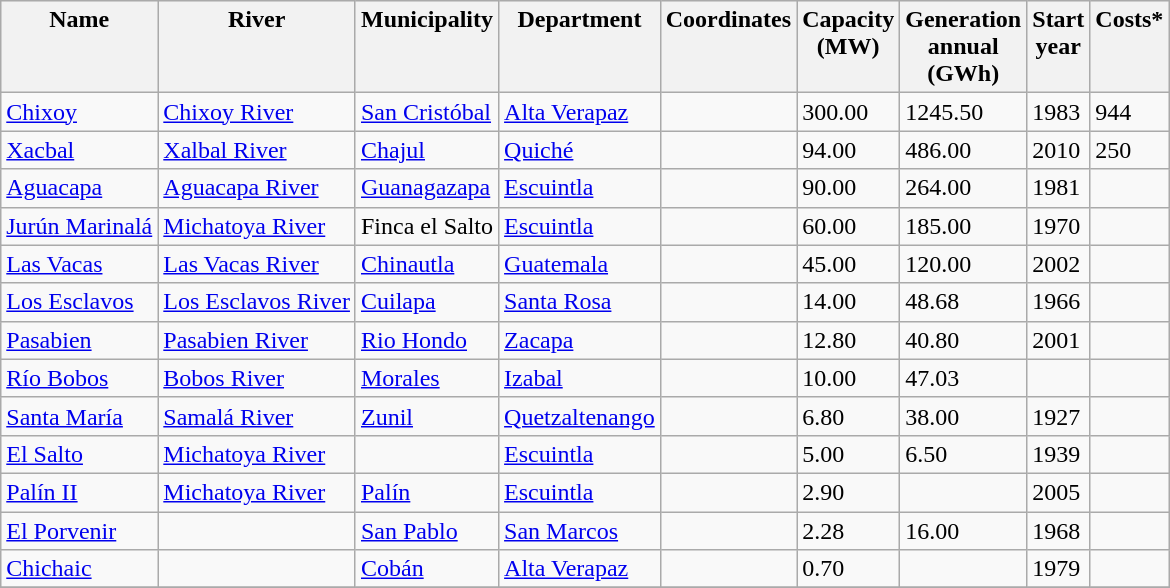<table class="wikitable sortable">
<tr bgcolor="#ececec" style valign="top">
<th>Name</th>
<th>River</th>
<th>Municipality</th>
<th>Department</th>
<th>Coordinates</th>
<th>Capacity<br>(MW)</th>
<th>Generation<br>annual<br>(GWh)</th>
<th>Start<br>year</th>
<th>Costs*</th>
</tr>
<tr>
<td><a href='#'>Chixoy</a></td>
<td><a href='#'>Chixoy River</a></td>
<td><a href='#'>San Cristóbal</a></td>
<td><a href='#'>Alta Verapaz</a></td>
<td></td>
<td><div>300.00</div></td>
<td><div>1245.50</div></td>
<td><div>1983</div></td>
<td><div>944</div></td>
</tr>
<tr>
<td><a href='#'>Xacbal</a></td>
<td><a href='#'>Xalbal River</a></td>
<td><a href='#'>Chajul</a></td>
<td><a href='#'>Quiché</a></td>
<td></td>
<td><div>94.00</div></td>
<td><div>486.00</div></td>
<td><div>2010</div></td>
<td><div>250</div></td>
</tr>
<tr>
<td><a href='#'>Aguacapa</a></td>
<td><a href='#'>Aguacapa River</a></td>
<td><a href='#'>Guanagazapa</a></td>
<td><a href='#'>Escuintla</a></td>
<td></td>
<td><div>90.00</div></td>
<td><div>264.00</div></td>
<td><div>1981</div></td>
<td></td>
</tr>
<tr>
<td><a href='#'>Jurún Marinalá</a></td>
<td><a href='#'>Michatoya River</a></td>
<td>Finca el Salto</td>
<td><a href='#'>Escuintla</a></td>
<td></td>
<td><div>60.00</div></td>
<td><div>185.00</div></td>
<td><div>1970</div></td>
<td></td>
</tr>
<tr>
<td><a href='#'>Las Vacas</a></td>
<td><a href='#'>Las Vacas River</a></td>
<td><a href='#'>Chinautla</a></td>
<td><a href='#'>Guatemala</a></td>
<td></td>
<td><div>45.00</div></td>
<td><div>120.00</div></td>
<td><div>2002</div></td>
<td></td>
</tr>
<tr>
<td><a href='#'>Los Esclavos</a></td>
<td><a href='#'>Los Esclavos River</a></td>
<td><a href='#'>Cuilapa</a></td>
<td><a href='#'>Santa Rosa</a></td>
<td></td>
<td><div>14.00</div></td>
<td><div>48.68</div></td>
<td><div>1966</div></td>
<td></td>
</tr>
<tr>
<td><a href='#'>Pasabien</a></td>
<td><a href='#'>Pasabien River</a></td>
<td><a href='#'>Rio Hondo</a></td>
<td><a href='#'>Zacapa</a></td>
<td></td>
<td><div>12.80</div></td>
<td><div>40.80</div></td>
<td><div>2001</div></td>
<td></td>
</tr>
<tr>
<td><a href='#'>Río Bobos</a></td>
<td><a href='#'>Bobos River</a></td>
<td><a href='#'>Morales</a></td>
<td><a href='#'>Izabal</a></td>
<td></td>
<td><div>10.00</div></td>
<td><div>47.03</div></td>
<td></td>
<td></td>
</tr>
<tr>
<td><a href='#'>Santa María</a></td>
<td><a href='#'>Samalá River</a></td>
<td><a href='#'>Zunil</a></td>
<td><a href='#'>Quetzaltenango</a></td>
<td></td>
<td><div>6.80</div></td>
<td><div>38.00</div></td>
<td><div>1927</div></td>
<td></td>
</tr>
<tr>
<td><a href='#'>El Salto</a></td>
<td><a href='#'>Michatoya River</a></td>
<td></td>
<td><a href='#'>Escuintla</a></td>
<td></td>
<td><div>5.00</div></td>
<td><div>6.50</div></td>
<td><div>1939</div></td>
<td></td>
</tr>
<tr>
<td><a href='#'>Palín II</a></td>
<td><a href='#'>Michatoya River</a></td>
<td><a href='#'>Palín</a></td>
<td><a href='#'>Escuintla</a></td>
<td></td>
<td><div>2.90</div></td>
<td></td>
<td><div>2005</div></td>
<td></td>
</tr>
<tr>
<td><a href='#'>El Porvenir</a></td>
<td></td>
<td><a href='#'>San Pablo</a></td>
<td><a href='#'>San Marcos</a></td>
<td></td>
<td><div>2.28</div></td>
<td><div>16.00</div></td>
<td><div>1968</div></td>
<td></td>
</tr>
<tr>
<td><a href='#'>Chichaic</a></td>
<td></td>
<td><a href='#'>Cobán</a></td>
<td><a href='#'>Alta Verapaz</a></td>
<td></td>
<td><div>0.70</div></td>
<td></td>
<td><div>1979</div></td>
<td></td>
</tr>
<tr>
</tr>
</table>
